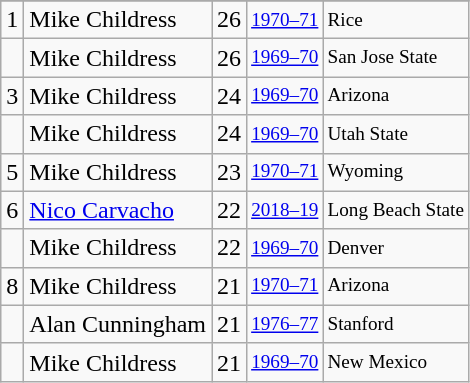<table class="wikitable">
<tr>
</tr>
<tr>
<td>1</td>
<td>Mike Childress</td>
<td>26</td>
<td style="font-size:80%;"><a href='#'>1970–71</a></td>
<td style="font-size:80%;">Rice</td>
</tr>
<tr>
<td></td>
<td>Mike Childress</td>
<td>26</td>
<td style="font-size:80%;"><a href='#'>1969–70</a></td>
<td style="font-size:80%;">San Jose State</td>
</tr>
<tr>
<td>3</td>
<td>Mike Childress</td>
<td>24</td>
<td style="font-size:80%;"><a href='#'>1969–70</a></td>
<td style="font-size:80%;">Arizona</td>
</tr>
<tr>
<td></td>
<td>Mike Childress</td>
<td>24</td>
<td style="font-size:80%;"><a href='#'>1969–70</a></td>
<td style="font-size:80%;">Utah State</td>
</tr>
<tr>
<td>5</td>
<td>Mike Childress</td>
<td>23</td>
<td style="font-size:80%;"><a href='#'>1970–71</a></td>
<td style="font-size:80%;">Wyoming</td>
</tr>
<tr>
<td>6</td>
<td><a href='#'>Nico Carvacho</a></td>
<td>22</td>
<td style="font-size:80%;"><a href='#'>2018–19</a></td>
<td style="font-size:80%;">Long Beach State</td>
</tr>
<tr>
<td></td>
<td>Mike Childress</td>
<td>22</td>
<td style="font-size:80%;"><a href='#'>1969–70</a></td>
<td style="font-size:80%;">Denver</td>
</tr>
<tr>
<td>8</td>
<td>Mike Childress</td>
<td>21</td>
<td style="font-size:80%;"><a href='#'>1970–71</a></td>
<td style="font-size:80%;">Arizona</td>
</tr>
<tr>
<td></td>
<td>Alan Cunningham</td>
<td>21</td>
<td style="font-size:80%;"><a href='#'>1976–77</a></td>
<td style="font-size:80%;">Stanford</td>
</tr>
<tr>
<td></td>
<td>Mike Childress</td>
<td>21</td>
<td style="font-size:80%;"><a href='#'>1969–70</a></td>
<td style="font-size:80%;">New Mexico</td>
</tr>
</table>
